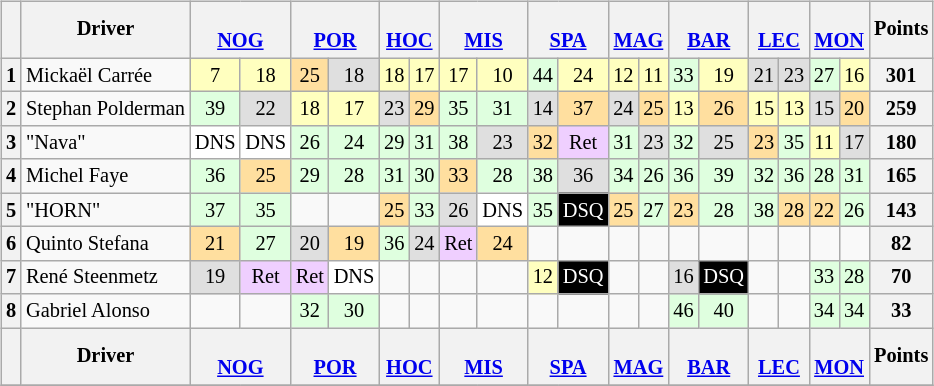<table>
<tr>
<td valign="top"><br><table class="wikitable" style="font-size:85%; text-align:center;">
<tr>
<th></th>
<th>Driver</th>
<th colspan="2"><br><a href='#'>NOG</a></th>
<th colspan="2"><br><a href='#'>POR</a></th>
<th colspan="2"><br><a href='#'>HOC</a></th>
<th colspan="2"><br><a href='#'>MIS</a></th>
<th colspan="2"><br><a href='#'>SPA</a></th>
<th colspan="2"><br><a href='#'>MAG</a></th>
<th colspan="2"><br><a href='#'>BAR</a></th>
<th colspan="2"><br><a href='#'>LEC</a></th>
<th colspan="2"><br><a href='#'>MON</a></th>
<th>Points</th>
</tr>
<tr>
<th>1</th>
<td align="left"> Mickaël Carrée</td>
<td style="background:#ffffbf;">7</td>
<td style="background:#ffffbf;">18</td>
<td style="background:#ffdf9f;">25</td>
<td style="background:#dfdfdf;">18</td>
<td style="background:#ffffbf;">18</td>
<td style="background:#ffffbf;">17</td>
<td style="background:#ffffbf;">17</td>
<td style="background:#ffffbf;">10</td>
<td style="background:#dfffdf;">44</td>
<td style="background:#ffffbf;">24</td>
<td style="background:#ffffbf;">12</td>
<td style="background:#ffffbf;">11</td>
<td style="background:#dfffdf;">33</td>
<td style="background:#ffffbf;">19</td>
<td style="background:#dfdfdf;">21</td>
<td style="background:#dfdfdf;">23</td>
<td style="background:#dfffdf;">27</td>
<td style="background:#ffffbf;">16</td>
<th>301</th>
</tr>
<tr>
<th>2</th>
<td align="left"> Stephan Polderman</td>
<td style="background:#dfffdf;">39</td>
<td style="background:#dfdfdf;">22</td>
<td style="background:#ffffbf;">18</td>
<td style="background:#ffffbf;">17</td>
<td style="background:#dfdfdf;">23</td>
<td style="background:#ffdf9f;">29</td>
<td style="background:#dfffdf;">35</td>
<td style="background:#dfffdf;">31</td>
<td style="background:#dfdfdf;">14</td>
<td style="background:#ffdf9f;">37</td>
<td style="background:#dfdfdf;">24</td>
<td style="background:#ffdf9f;">25</td>
<td style="background:#ffffbf;">13</td>
<td style="background:#ffdf9f;">26</td>
<td style="background:#ffffbf;">15</td>
<td style="background:#ffffbf;">13</td>
<td style="background:#dfdfdf;">15</td>
<td style="background:#ffdf9f;">20</td>
<th>259</th>
</tr>
<tr>
<th>3</th>
<td align="left"> "Nava"</td>
<td style="background:#ffffff;">DNS</td>
<td style="background:#ffffff;">DNS</td>
<td style="background:#dfffdf;">26</td>
<td style="background:#dfffdf;">24</td>
<td style="background:#dfffdf;">29</td>
<td style="background:#dfffdf;">31</td>
<td style="background:#dfffdf;">38</td>
<td style="background:#dfdfdf;">23</td>
<td style="background:#ffdf9f;">32</td>
<td style="background:#efcfff;">Ret</td>
<td style="background:#dfffdf;">31</td>
<td style="background:#dfdfdf;">23</td>
<td style="background:#dfffdf;">32</td>
<td style="background:#dfdfdf;">25</td>
<td style="background:#ffdf9f;">23</td>
<td style="background:#dfffdf;">35</td>
<td style="background:#ffffbf;">11</td>
<td style="background:#dfdfdf;">17</td>
<th>180</th>
</tr>
<tr>
<th>4</th>
<td align="left"> Michel Faye</td>
<td style="background:#dfffdf;">36</td>
<td style="background:#ffdf9f;">25</td>
<td style="background:#dfffdf;">29</td>
<td style="background:#dfffdf;">28</td>
<td style="background:#dfffdf;">31</td>
<td style="background:#dfffdf;">30</td>
<td style="background:#ffdf9f;">33</td>
<td style="background:#dfffdf;">28</td>
<td style="background:#dfffdf;">38</td>
<td style="background:#dfdfdf;">36</td>
<td style="background:#dfffdf;">34</td>
<td style="background:#dfffdf;">26</td>
<td style="background:#dfffdf;">36</td>
<td style="background:#dfffdf;">39</td>
<td style="background:#dfffdf;">32</td>
<td style="background:#dfffdf;">36</td>
<td style="background:#dfffdf;">28</td>
<td style="background:#dfffdf;">31</td>
<th>165</th>
</tr>
<tr>
<th>5</th>
<td align="left"> "HORN"</td>
<td style="background:#dfffdf;">37</td>
<td style="background:#dfffdf;">35</td>
<td></td>
<td></td>
<td style="background:#ffdf9f;">25</td>
<td style="background:#dfffdf;">33</td>
<td style="background:#dfdfdf;">26</td>
<td style="background:#ffffff;">DNS</td>
<td style="background:#dfffdf;">35</td>
<td style="background:#000000; color:#ffffff">DSQ</td>
<td style="background:#ffdf9f;">25</td>
<td style="background:#dfffdf;">27</td>
<td style="background:#ffdf9f;">23</td>
<td style="background:#dfffdf;">28</td>
<td style="background:#dfffdf;">38</td>
<td style="background:#ffdf9f;">28</td>
<td style="background:#ffdf9f;">22</td>
<td style="background:#dfffdf;">26</td>
<th>143</th>
</tr>
<tr>
<th>6</th>
<td align="left"> Quinto Stefana</td>
<td style="background:#ffdf9f;">21</td>
<td style="background:#dfffdf;">27</td>
<td style="background:#dfdfdf;">20</td>
<td style="background:#ffdf9f;">19</td>
<td style="background:#dfffdf;">36</td>
<td style="background:#dfdfdf;">24</td>
<td style="background:#efcfff;">Ret</td>
<td style="background:#ffdf9f;">24</td>
<td></td>
<td></td>
<td></td>
<td></td>
<td></td>
<td></td>
<td></td>
<td></td>
<td></td>
<td></td>
<th>82</th>
</tr>
<tr>
<th>7</th>
<td align="left"> René Steenmetz</td>
<td style="background:#dfdfdf;">19</td>
<td style="background:#efcfff;">Ret</td>
<td style="background:#efcfff;">Ret</td>
<td style="background:#ffffff;">DNS</td>
<td></td>
<td></td>
<td></td>
<td></td>
<td style="background:#ffffbf;">12</td>
<td style="background:#000000; color:#ffffff">DSQ</td>
<td></td>
<td></td>
<td style="background:#dfdfdf;">16</td>
<td style="background:#000000; color:#ffffff">DSQ</td>
<td></td>
<td></td>
<td style="background:#dfffdf;">33</td>
<td style="background:#dfffdf;">28</td>
<th>70</th>
</tr>
<tr>
<th>8</th>
<td align="left"> Gabriel Alonso</td>
<td></td>
<td></td>
<td style="background:#dfffdf;">32</td>
<td style="background:#dfffdf;">30</td>
<td></td>
<td></td>
<td></td>
<td></td>
<td></td>
<td></td>
<td></td>
<td></td>
<td style="background:#dfffdf;">46</td>
<td style="background:#dfffdf;">40</td>
<td></td>
<td></td>
<td style="background:#dfffdf;">34</td>
<td style="background:#dfffdf;">34</td>
<th>33</th>
</tr>
<tr>
<th></th>
<th>Driver</th>
<th colspan="2"><br><a href='#'>NOG</a></th>
<th colspan="2"><br><a href='#'>POR</a></th>
<th colspan="2"><br><a href='#'>HOC</a></th>
<th colspan="2"><br><a href='#'>MIS</a></th>
<th colspan="2"><br><a href='#'>SPA</a></th>
<th colspan="2"><br><a href='#'>MAG</a></th>
<th colspan="2"><br><a href='#'>BAR</a></th>
<th colspan="2"><br><a href='#'>LEC</a></th>
<th colspan="2"><br><a href='#'>MON</a></th>
<th>Points</th>
</tr>
<tr>
</tr>
</table>
</td>
<td valign="top"></td>
</tr>
</table>
